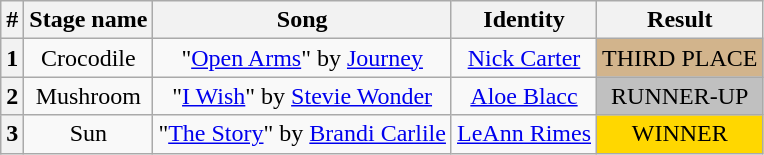<table class="wikitable plainrowheaders" style="text-align: center;">
<tr>
<th>#</th>
<th>Stage name</th>
<th>Song</th>
<th>Identity</th>
<th colspan=2>Result</th>
</tr>
<tr>
<th>1</th>
<td>Crocodile</td>
<td>"<a href='#'>Open Arms</a>" by <a href='#'>Journey</a></td>
<td><a href='#'>Nick Carter</a></td>
<td bgcolor=tan>THIRD PLACE</td>
</tr>
<tr>
<th>2</th>
<td>Mushroom</td>
<td>"<a href='#'>I Wish</a>" by <a href='#'>Stevie Wonder</a></td>
<td><a href='#'>Aloe Blacc</a></td>
<td bgcolor=silver>RUNNER-UP</td>
</tr>
<tr>
<th>3</th>
<td>Sun</td>
<td>"<a href='#'>The Story</a>" by <a href='#'>Brandi Carlile</a></td>
<td><a href='#'>LeAnn Rimes</a></td>
<td bgcolor=gold>WINNER</td>
</tr>
</table>
